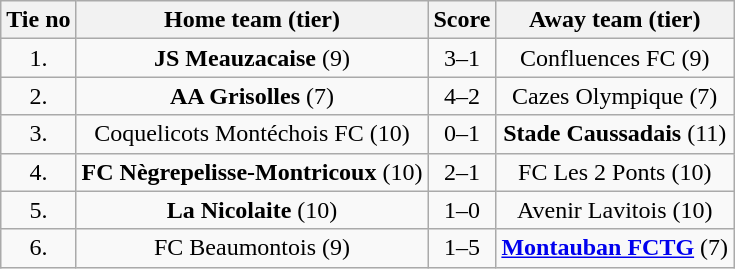<table class="wikitable" style="text-align: center">
<tr>
<th>Tie no</th>
<th>Home team (tier)</th>
<th>Score</th>
<th>Away team (tier)</th>
</tr>
<tr>
<td>1.</td>
<td><strong>JS Meauzacaise</strong> (9)</td>
<td>3–1</td>
<td>Confluences FC (9)</td>
</tr>
<tr>
<td>2.</td>
<td><strong>AA Grisolles</strong> (7)</td>
<td>4–2</td>
<td>Cazes Olympique (7)</td>
</tr>
<tr>
<td>3.</td>
<td>Coquelicots Montéchois FC (10)</td>
<td>0–1</td>
<td><strong>Stade Caussadais</strong> (11)</td>
</tr>
<tr>
<td>4.</td>
<td><strong>FC Nègrepelisse-Montricoux</strong> (10)</td>
<td>2–1</td>
<td>FC Les 2 Ponts (10)</td>
</tr>
<tr>
<td>5.</td>
<td><strong>La Nicolaite</strong> (10)</td>
<td>1–0 </td>
<td>Avenir Lavitois (10)</td>
</tr>
<tr>
<td>6.</td>
<td>FC Beaumontois (9)</td>
<td>1–5</td>
<td><strong><a href='#'>Montauban FCTG</a></strong> (7)</td>
</tr>
</table>
